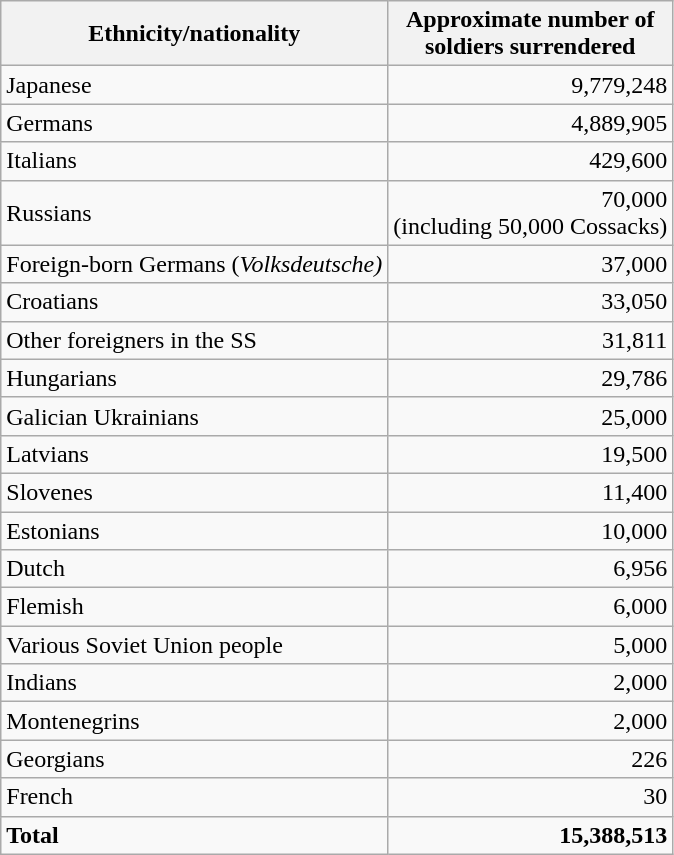<table class="wikitable">
<tr>
<th>Ethnicity/nationality</th>
<th>Approximate number of<br> soldiers surrendered</th>
</tr>
<tr>
<td>Japanese</td>
<td style="text-align:right;">9,779,248</td>
</tr>
<tr>
<td>Germans</td>
<td style="text-align:right;">4,889,905</td>
</tr>
<tr>
<td>Italians</td>
<td style="text-align:right;">429,600</td>
</tr>
<tr>
<td>Russians</td>
<td style="text-align:right;">70,000 <br>(including 50,000 Cossacks)</td>
</tr>
<tr>
<td>Foreign-born Germans (<em>Volksdeutsche)</em></td>
<td style="text-align:right;">37,000</td>
</tr>
<tr>
<td>Croatians</td>
<td style="text-align:right;">33,050</td>
</tr>
<tr>
<td>Other foreigners in the SS</td>
<td style="text-align:right;">31,811</td>
</tr>
<tr>
<td>Hungarians</td>
<td style="text-align:right;">29,786</td>
</tr>
<tr>
<td>Galician Ukrainians</td>
<td style="text-align:right;">25,000</td>
</tr>
<tr>
<td>Latvians</td>
<td style="text-align:right;">19,500</td>
</tr>
<tr>
<td>Slovenes</td>
<td style="text-align:right;">11,400</td>
</tr>
<tr>
<td>Estonians</td>
<td style="text-align:right;">10,000</td>
</tr>
<tr>
<td>Dutch</td>
<td style="text-align:right;">6,956</td>
</tr>
<tr>
<td>Flemish</td>
<td style="text-align:right;">6,000</td>
</tr>
<tr>
<td>Various Soviet Union people</td>
<td style="text-align:right;">5,000</td>
</tr>
<tr>
<td>Indians</td>
<td style="text-align:right;">2,000</td>
</tr>
<tr>
<td>Montenegrins</td>
<td style="text-align:right;">2,000</td>
</tr>
<tr>
<td>Georgians</td>
<td style="text-align:right;">226</td>
</tr>
<tr>
<td>French</td>
<td style="text-align:right;">30</td>
</tr>
<tr>
<td><strong>Total</strong></td>
<td style="text-align:right;"><strong>15,388,513</strong></td>
</tr>
</table>
